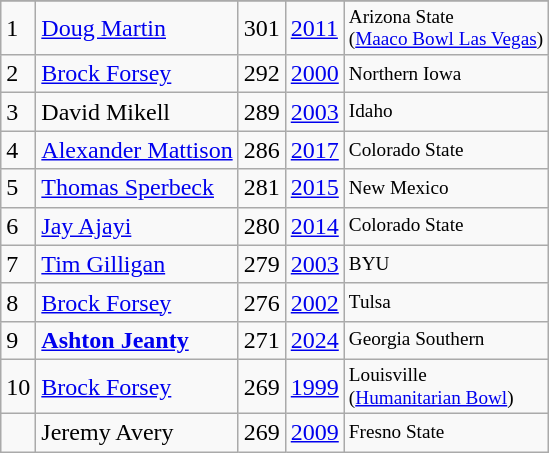<table class="wikitable">
<tr>
</tr>
<tr>
<td>1</td>
<td><a href='#'>Doug Martin</a></td>
<td>301</td>
<td><a href='#'>2011</a></td>
<td style="font-size:80%;">Arizona State<br>(<a href='#'>Maaco Bowl Las Vegas</a>)</td>
</tr>
<tr>
<td>2</td>
<td><a href='#'>Brock Forsey</a></td>
<td>292</td>
<td><a href='#'>2000</a></td>
<td style="font-size:80%;">Northern Iowa</td>
</tr>
<tr>
<td>3</td>
<td>David Mikell</td>
<td>289</td>
<td><a href='#'>2003</a></td>
<td style="font-size:80%;">Idaho</td>
</tr>
<tr>
<td>4</td>
<td><a href='#'>Alexander Mattison</a></td>
<td>286</td>
<td><a href='#'>2017</a></td>
<td style="font-size:80%;">Colorado State</td>
</tr>
<tr>
<td>5</td>
<td><a href='#'>Thomas Sperbeck</a></td>
<td>281</td>
<td><a href='#'>2015</a></td>
<td style="font-size:80%;">New Mexico</td>
</tr>
<tr>
<td>6</td>
<td><a href='#'>Jay Ajayi</a></td>
<td>280</td>
<td><a href='#'>2014</a></td>
<td style="font-size:80%;">Colorado State</td>
</tr>
<tr>
<td>7</td>
<td><a href='#'>Tim Gilligan</a></td>
<td>279</td>
<td><a href='#'>2003</a></td>
<td style="font-size:80%;">BYU</td>
</tr>
<tr>
<td>8</td>
<td><a href='#'>Brock Forsey</a></td>
<td>276</td>
<td><a href='#'>2002</a></td>
<td style="font-size:80%;">Tulsa</td>
</tr>
<tr>
<td>9</td>
<td><strong><a href='#'>Ashton Jeanty</a></strong></td>
<td>271</td>
<td><a href='#'>2024</a></td>
<td style="font-size:80%;">Georgia Southern</td>
</tr>
<tr>
<td>10</td>
<td><a href='#'>Brock Forsey</a></td>
<td>269</td>
<td><a href='#'>1999</a></td>
<td style="font-size:80%;">Louisville<br>(<a href='#'>Humanitarian Bowl</a>)</td>
</tr>
<tr>
<td></td>
<td>Jeremy Avery</td>
<td>269</td>
<td><a href='#'>2009</a></td>
<td style="font-size:80%;">Fresno State</td>
</tr>
</table>
